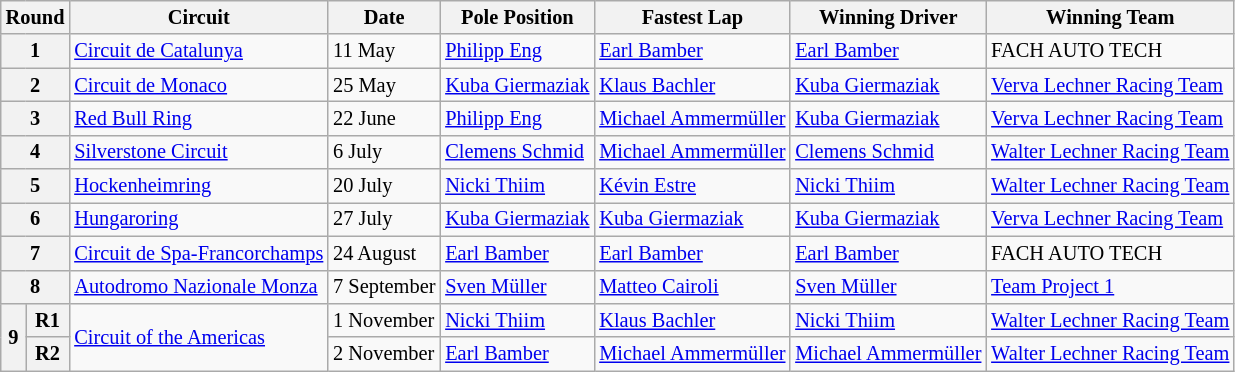<table class="wikitable" style="font-size: 85%">
<tr>
<th colspan=2>Round</th>
<th>Circuit</th>
<th>Date</th>
<th>Pole Position</th>
<th>Fastest Lap</th>
<th>Winning Driver</th>
<th>Winning Team</th>
</tr>
<tr>
<th colspan=2>1</th>
<td> <a href='#'>Circuit de Catalunya</a></td>
<td>11 May</td>
<td> <a href='#'>Philipp Eng</a></td>
<td> <a href='#'>Earl Bamber</a></td>
<td> <a href='#'>Earl Bamber</a></td>
<td> FACH AUTO TECH</td>
</tr>
<tr>
<th colspan=2>2</th>
<td> <a href='#'>Circuit de Monaco</a></td>
<td>25 May</td>
<td> <a href='#'>Kuba Giermaziak</a></td>
<td> <a href='#'>Klaus Bachler</a></td>
<td> <a href='#'>Kuba Giermaziak</a></td>
<td> <a href='#'>Verva Lechner Racing Team</a></td>
</tr>
<tr>
<th colspan=2>3</th>
<td> <a href='#'>Red Bull Ring</a></td>
<td>22 June</td>
<td> <a href='#'>Philipp Eng</a></td>
<td> <a href='#'>Michael Ammermüller</a></td>
<td> <a href='#'>Kuba Giermaziak</a></td>
<td> <a href='#'>Verva Lechner Racing Team</a></td>
</tr>
<tr>
<th colspan=2>4</th>
<td> <a href='#'>Silverstone Circuit</a></td>
<td>6 July</td>
<td> <a href='#'>Clemens Schmid</a></td>
<td> <a href='#'>Michael Ammermüller</a></td>
<td> <a href='#'>Clemens Schmid</a></td>
<td> <a href='#'>Walter Lechner Racing Team</a></td>
</tr>
<tr>
<th colspan=2>5</th>
<td> <a href='#'>Hockenheimring</a></td>
<td>20 July</td>
<td> <a href='#'>Nicki Thiim</a></td>
<td> <a href='#'>Kévin Estre</a></td>
<td> <a href='#'>Nicki Thiim</a></td>
<td> <a href='#'>Walter Lechner Racing Team</a></td>
</tr>
<tr>
<th colspan=2>6</th>
<td> <a href='#'>Hungaroring</a></td>
<td>27 July</td>
<td> <a href='#'>Kuba Giermaziak</a></td>
<td> <a href='#'>Kuba Giermaziak</a></td>
<td> <a href='#'>Kuba Giermaziak</a></td>
<td> <a href='#'>Verva Lechner Racing Team</a></td>
</tr>
<tr>
<th colspan=2>7</th>
<td> <a href='#'>Circuit de Spa-Francorchamps</a></td>
<td>24 August</td>
<td> <a href='#'>Earl Bamber</a></td>
<td> <a href='#'>Earl Bamber</a></td>
<td> <a href='#'>Earl Bamber</a></td>
<td> FACH AUTO TECH</td>
</tr>
<tr>
<th colspan=2>8</th>
<td> <a href='#'>Autodromo Nazionale Monza</a></td>
<td>7 September</td>
<td> <a href='#'>Sven Müller</a></td>
<td> <a href='#'>Matteo Cairoli</a></td>
<td> <a href='#'>Sven Müller</a></td>
<td> <a href='#'>Team Project 1</a></td>
</tr>
<tr>
<th rowspan=2>9</th>
<th>R1</th>
<td rowspan=2> <a href='#'>Circuit of the Americas</a></td>
<td>1 November</td>
<td> <a href='#'>Nicki Thiim</a></td>
<td> <a href='#'>Klaus Bachler</a></td>
<td> <a href='#'>Nicki Thiim</a></td>
<td> <a href='#'>Walter Lechner Racing Team</a></td>
</tr>
<tr>
<th>R2</th>
<td>2 November</td>
<td> <a href='#'>Earl Bamber</a></td>
<td> <a href='#'>Michael Ammermüller</a></td>
<td> <a href='#'>Michael Ammermüller</a></td>
<td> <a href='#'>Walter Lechner Racing Team</a></td>
</tr>
</table>
